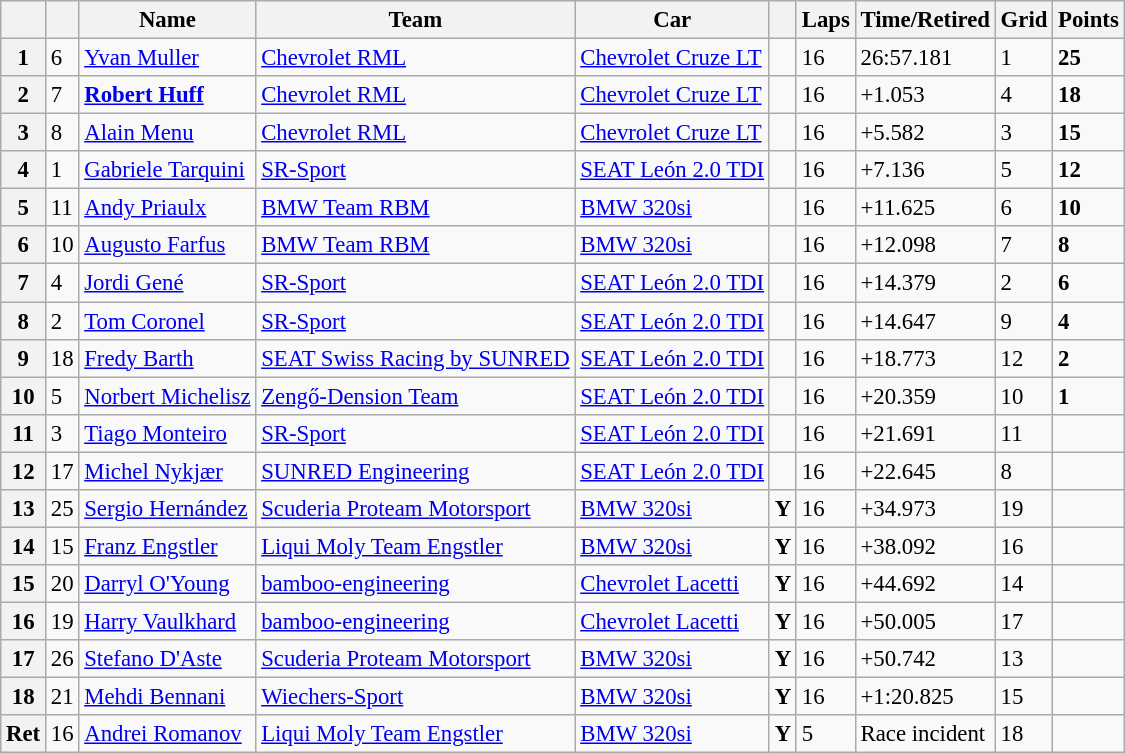<table class="wikitable sortable" style="font-size: 95%;">
<tr>
<th></th>
<th></th>
<th>Name</th>
<th>Team</th>
<th>Car</th>
<th></th>
<th>Laps</th>
<th>Time/Retired</th>
<th>Grid</th>
<th>Points</th>
</tr>
<tr>
<th>1</th>
<td>6</td>
<td> <a href='#'>Yvan Muller</a></td>
<td><a href='#'>Chevrolet RML</a></td>
<td><a href='#'>Chevrolet Cruze LT</a></td>
<td></td>
<td>16</td>
<td>26:57.181</td>
<td>1</td>
<td><strong>25</strong></td>
</tr>
<tr>
<th>2</th>
<td>7</td>
<td> <strong><a href='#'>Robert Huff</a></strong></td>
<td><a href='#'>Chevrolet RML</a></td>
<td><a href='#'>Chevrolet Cruze LT</a></td>
<td></td>
<td>16</td>
<td>+1.053</td>
<td>4</td>
<td><strong>18</strong></td>
</tr>
<tr>
<th>3</th>
<td>8</td>
<td> <a href='#'>Alain Menu</a></td>
<td><a href='#'>Chevrolet RML</a></td>
<td><a href='#'>Chevrolet Cruze LT</a></td>
<td></td>
<td>16</td>
<td>+5.582</td>
<td>3</td>
<td><strong>15</strong></td>
</tr>
<tr>
<th>4</th>
<td>1</td>
<td> <a href='#'>Gabriele Tarquini</a></td>
<td><a href='#'>SR-Sport</a></td>
<td><a href='#'>SEAT León 2.0 TDI</a></td>
<td></td>
<td>16</td>
<td>+7.136</td>
<td>5</td>
<td><strong>12</strong></td>
</tr>
<tr>
<th>5</th>
<td>11</td>
<td> <a href='#'>Andy Priaulx</a></td>
<td><a href='#'>BMW Team RBM</a></td>
<td><a href='#'>BMW 320si</a></td>
<td></td>
<td>16</td>
<td>+11.625</td>
<td>6</td>
<td><strong>10</strong></td>
</tr>
<tr>
<th>6</th>
<td>10</td>
<td> <a href='#'>Augusto Farfus</a></td>
<td><a href='#'>BMW Team RBM</a></td>
<td><a href='#'>BMW 320si</a></td>
<td></td>
<td>16</td>
<td>+12.098</td>
<td>7</td>
<td><strong>8</strong></td>
</tr>
<tr>
<th>7</th>
<td>4</td>
<td> <a href='#'>Jordi Gené</a></td>
<td><a href='#'>SR-Sport</a></td>
<td><a href='#'>SEAT León 2.0 TDI</a></td>
<td></td>
<td>16</td>
<td>+14.379</td>
<td>2</td>
<td><strong>6</strong></td>
</tr>
<tr>
<th>8</th>
<td>2</td>
<td> <a href='#'>Tom Coronel</a></td>
<td><a href='#'>SR-Sport</a></td>
<td><a href='#'>SEAT León 2.0 TDI</a></td>
<td></td>
<td>16</td>
<td>+14.647</td>
<td>9</td>
<td><strong>4</strong></td>
</tr>
<tr>
<th>9</th>
<td>18</td>
<td> <a href='#'>Fredy Barth</a></td>
<td><a href='#'>SEAT Swiss Racing by SUNRED</a></td>
<td><a href='#'>SEAT León 2.0 TDI</a></td>
<td></td>
<td>16</td>
<td>+18.773</td>
<td>12</td>
<td><strong>2</strong></td>
</tr>
<tr>
<th>10</th>
<td>5</td>
<td> <a href='#'>Norbert Michelisz</a></td>
<td><a href='#'>Zengő-Dension Team</a></td>
<td><a href='#'>SEAT León 2.0 TDI</a></td>
<td></td>
<td>16</td>
<td>+20.359</td>
<td>10</td>
<td><strong>1</strong></td>
</tr>
<tr>
<th>11</th>
<td>3</td>
<td> <a href='#'>Tiago Monteiro</a></td>
<td><a href='#'>SR-Sport</a></td>
<td><a href='#'>SEAT León 2.0 TDI</a></td>
<td></td>
<td>16</td>
<td>+21.691</td>
<td>11</td>
<td></td>
</tr>
<tr>
<th>12</th>
<td>17</td>
<td> <a href='#'>Michel Nykjær</a></td>
<td><a href='#'>SUNRED Engineering</a></td>
<td><a href='#'>SEAT León 2.0 TDI</a></td>
<td></td>
<td>16</td>
<td>+22.645</td>
<td>8</td>
<td></td>
</tr>
<tr>
<th>13</th>
<td>25</td>
<td> <a href='#'>Sergio Hernández</a></td>
<td><a href='#'>Scuderia Proteam Motorsport</a></td>
<td><a href='#'>BMW 320si</a></td>
<td align=center><strong><span>Y</span></strong></td>
<td>16</td>
<td>+34.973</td>
<td>19</td>
<td></td>
</tr>
<tr>
<th>14</th>
<td>15</td>
<td> <a href='#'>Franz Engstler</a></td>
<td><a href='#'>Liqui Moly Team Engstler</a></td>
<td><a href='#'>BMW 320si</a></td>
<td align=center><strong><span>Y</span></strong></td>
<td>16</td>
<td>+38.092</td>
<td>16</td>
<td></td>
</tr>
<tr>
<th>15</th>
<td>20</td>
<td> <a href='#'>Darryl O'Young</a></td>
<td><a href='#'>bamboo-engineering</a></td>
<td><a href='#'>Chevrolet Lacetti</a></td>
<td align=center><strong><span>Y</span></strong></td>
<td>16</td>
<td>+44.692</td>
<td>14</td>
<td></td>
</tr>
<tr>
<th>16</th>
<td>19</td>
<td> <a href='#'>Harry Vaulkhard</a></td>
<td><a href='#'>bamboo-engineering</a></td>
<td><a href='#'>Chevrolet Lacetti</a></td>
<td align=center><strong><span>Y</span></strong></td>
<td>16</td>
<td>+50.005</td>
<td>17</td>
<td></td>
</tr>
<tr>
<th>17</th>
<td>26</td>
<td> <a href='#'>Stefano D'Aste</a></td>
<td><a href='#'>Scuderia Proteam Motorsport</a></td>
<td><a href='#'>BMW 320si</a></td>
<td align=center><strong><span>Y</span></strong></td>
<td>16</td>
<td>+50.742</td>
<td>13</td>
<td></td>
</tr>
<tr>
<th>18</th>
<td>21</td>
<td> <a href='#'>Mehdi Bennani</a></td>
<td><a href='#'>Wiechers-Sport</a></td>
<td><a href='#'>BMW 320si</a></td>
<td align=center><strong><span>Y</span></strong></td>
<td>16</td>
<td>+1:20.825</td>
<td>15</td>
<td></td>
</tr>
<tr>
<th>Ret</th>
<td>16</td>
<td> <a href='#'>Andrei Romanov</a></td>
<td><a href='#'>Liqui Moly Team Engstler</a></td>
<td><a href='#'>BMW 320si</a></td>
<td align=center><strong><span>Y</span></strong></td>
<td>5</td>
<td>Race incident</td>
<td>18</td>
<td></td>
</tr>
</table>
